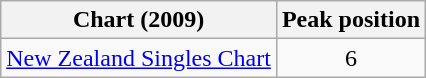<table class="wikitable">
<tr>
<th>Chart (2009)</th>
<th>Peak position</th>
</tr>
<tr>
<td><a href='#'>New Zealand Singles Chart</a></td>
<td style="text-align:center;">6</td>
</tr>
</table>
